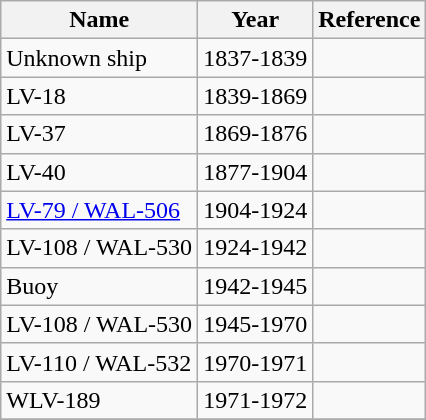<table class="wikitable">
<tr>
<th>Name</th>
<th>Year</th>
<th>Reference</th>
</tr>
<tr>
<td>Unknown ship</td>
<td>1837-1839</td>
<td></td>
</tr>
<tr>
<td>LV-18</td>
<td>1839-1869</td>
<td></td>
</tr>
<tr>
<td>LV-37</td>
<td>1869-1876</td>
<td></td>
</tr>
<tr>
<td>LV-40</td>
<td>1877-1904</td>
<td></td>
</tr>
<tr>
<td><a href='#'>LV-79 / WAL-506</a></td>
<td>1904-1924</td>
<td></td>
</tr>
<tr>
<td>LV-108 / WAL-530</td>
<td>1924-1942</td>
<td></td>
</tr>
<tr>
<td>Buoy</td>
<td>1942-1945</td>
<td></td>
</tr>
<tr>
<td>LV-108 / WAL-530</td>
<td>1945-1970</td>
<td></td>
</tr>
<tr>
<td>LV-110 / WAL-532</td>
<td>1970-1971</td>
<td></td>
</tr>
<tr>
<td>WLV-189</td>
<td>1971-1972</td>
<td></td>
</tr>
<tr>
</tr>
</table>
